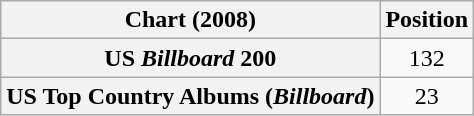<table class="wikitable sortable plainrowheaders" style="text-align:center">
<tr>
<th scope="col">Chart (2008)</th>
<th scope="col">Position</th>
</tr>
<tr>
<th scope="row">US <em>Billboard</em> 200</th>
<td>132</td>
</tr>
<tr>
<th scope="row">US Top Country Albums (<em>Billboard</em>)</th>
<td>23</td>
</tr>
</table>
